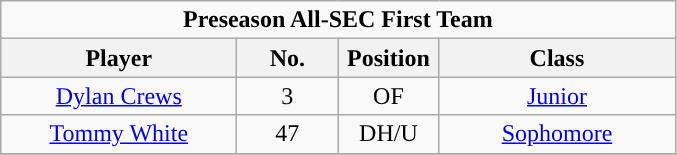<table class="wikitable" style="text-align:center">
<tr>
<td colspan="5"><strong>Preseason All-SEC First Team</strong></td>
</tr>
<tr>
<th style="width:150px; ">Player</th>
<th style="width:60px; ">No.</th>
<th style="width:60px; ">Position</th>
<th style="width:150px; ">Class</th>
</tr>
<tr>
<td><a href='#'>Dylan Crews</a></td>
<td>3</td>
<td>OF</td>
<td><a href='#'>Junior</a></td>
</tr>
<tr>
<td><a href='#'>Tommy White</a></td>
<td>47</td>
<td>DH/U</td>
<td><a href='#'>Sophomore</a></td>
</tr>
<tr>
</tr>
</table>
